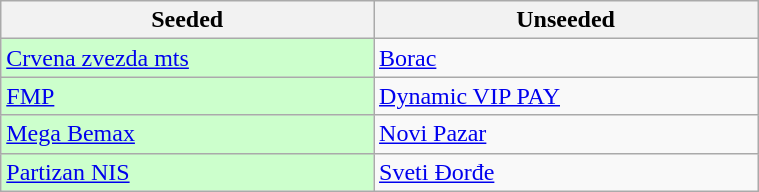<table class="wikitable" width=40%>
<tr>
<th width=13%>Seeded</th>
<th width=13%>Unseeded</th>
</tr>
<tr>
<td bgcolor=#ccffcc><a href='#'>Crvena zvezda mts</a></td>
<td><a href='#'>Borac</a></td>
</tr>
<tr>
<td bgcolor=#ccffcc><a href='#'>FMP</a></td>
<td><a href='#'>Dynamic VIP PAY</a></td>
</tr>
<tr>
<td bgcolor=#ccffcc><a href='#'>Mega Bemax</a></td>
<td><a href='#'>Novi Pazar</a></td>
</tr>
<tr>
<td bgcolor=#ccffcc><a href='#'>Partizan NIS</a></td>
<td><a href='#'>Sveti Đorđe</a></td>
</tr>
</table>
